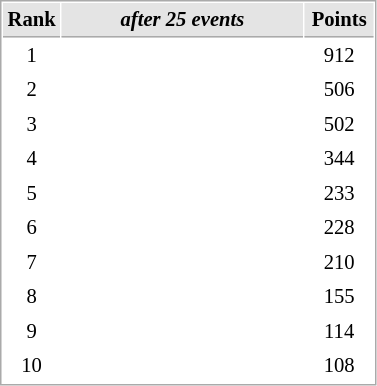<table cellspacing="1" cellpadding="3" style="border:1px solid #AAAAAA;font-size:86%">
<tr bgcolor="#E4E4E4">
<th style="border-bottom:1px solid #AAAAAA" width=10>Rank</th>
<th style="border-bottom:1px solid #AAAAAA" width=155><em>after 25 events</em></th>
<th style="border-bottom:1px solid #AAAAAA" width=40>Points</th>
</tr>
<tr>
<td align=center>1</td>
<td></td>
<td align=center>912</td>
</tr>
<tr>
<td align=center>2</td>
<td></td>
<td align=center>506</td>
</tr>
<tr>
<td align=center>3</td>
<td></td>
<td align=center>502</td>
</tr>
<tr>
<td align=center>4</td>
<td></td>
<td align=center>344</td>
</tr>
<tr>
<td align=center>5</td>
<td></td>
<td align=center>233</td>
</tr>
<tr>
<td align=center>6</td>
<td></td>
<td align=center>228</td>
</tr>
<tr>
<td align=center>7</td>
<td></td>
<td align=center>210</td>
</tr>
<tr>
<td align=center>8</td>
<td></td>
<td align=center>155</td>
</tr>
<tr>
<td align=center>9</td>
<td></td>
<td align=center>114</td>
</tr>
<tr>
<td align=center>10</td>
<td></td>
<td align=center>108</td>
</tr>
</table>
